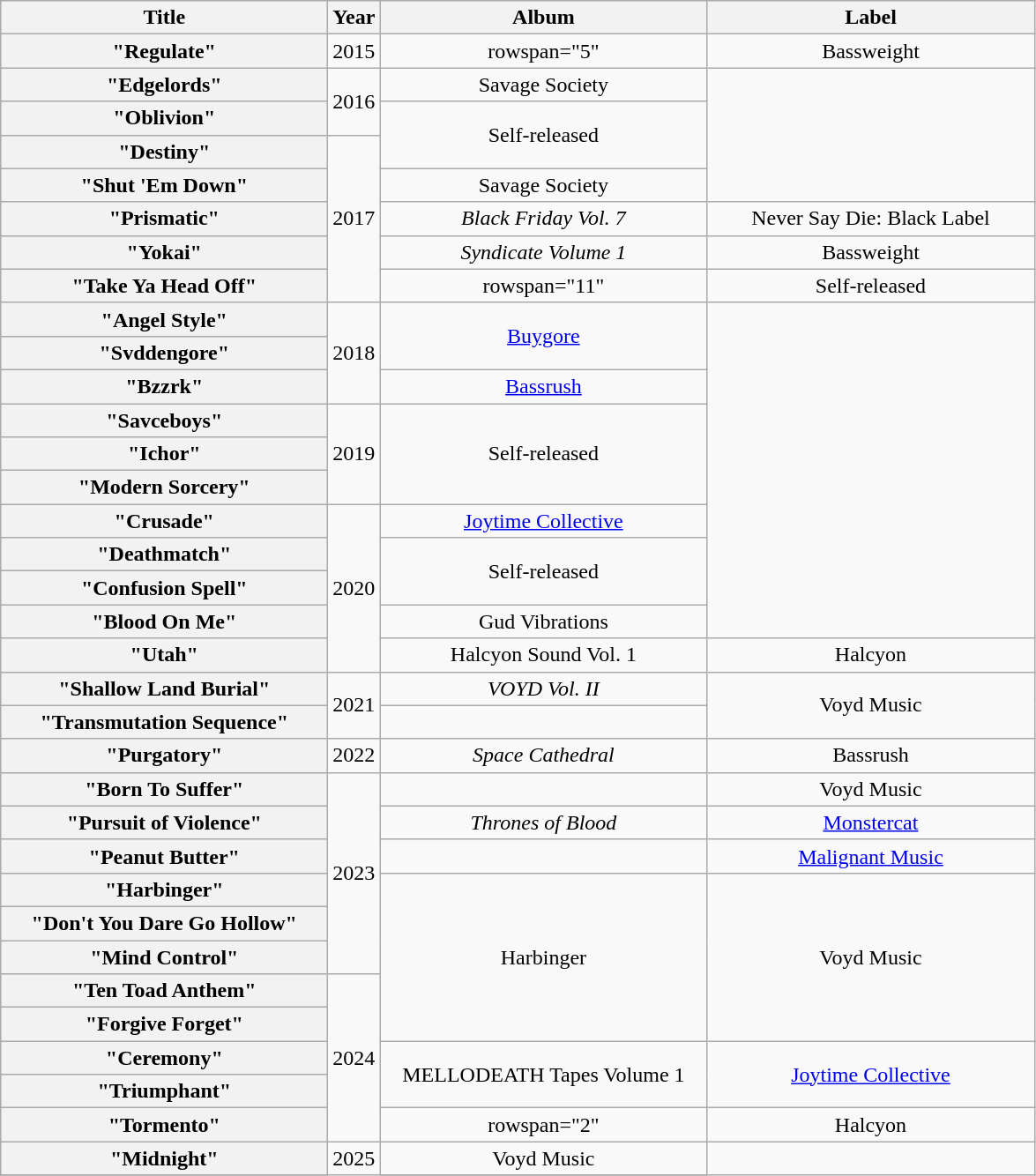<table class="wikitable plainrowheaders" style="text-align:center;">
<tr>
<th rowspan="1" style="width:15em;">Title</th>
<th rowspan="1">Year</th>
<th rowspan="1" style="width:15em;">Album</th>
<th rowspan="1" style="width:15em;">Label</th>
</tr>
<tr>
<th scope="row">"Regulate"</th>
<td>2015</td>
<td>rowspan="5" </td>
<td>Bassweight</td>
</tr>
<tr>
<th scope="row">"Edgelords" </th>
<td rowspan="2">2016</td>
<td>Savage Society</td>
</tr>
<tr>
<th scope="row">"Oblivion"</th>
<td rowspan="2">Self-released</td>
</tr>
<tr>
<th scope="row">"Destiny"</th>
<td rowspan="5">2017</td>
</tr>
<tr>
<th scope="row">"Shut 'Em Down" </th>
<td>Savage Society</td>
</tr>
<tr>
<th scope="row">"Prismatic"</th>
<td><em>Black Friday Vol. 7</em></td>
<td>Never Say Die: Black Label</td>
</tr>
<tr>
<th scope="row">"Yokai"</th>
<td><em>Syndicate Volume 1</em></td>
<td>Bassweight</td>
</tr>
<tr>
<th scope="row">"Take Ya Head Off"</th>
<td>rowspan="11" </td>
<td>Self-released</td>
</tr>
<tr>
<th scope="row">"Angel Style" </th>
<td rowspan="3">2018</td>
<td rowspan="2"><a href='#'>Buygore</a></td>
</tr>
<tr>
<th scope="row">"Svddengore" </th>
</tr>
<tr>
<th scope="row">"Bzzrk" </th>
<td><a href='#'>Bassrush</a></td>
</tr>
<tr>
<th scope="row">"Savceboys" </th>
<td rowspan="3">2019</td>
<td rowspan="3">Self-released</td>
</tr>
<tr>
<th scope="row">"Ichor" </th>
</tr>
<tr>
<th scope="row">"Modern Sorcery"</th>
</tr>
<tr>
<th scope="row">"Crusade" </th>
<td rowspan="5">2020</td>
<td><a href='#'>Joytime Collective</a></td>
</tr>
<tr>
<th scope="row">"Deathmatch" </th>
<td rowspan="2">Self-released</td>
</tr>
<tr>
<th scope="row">"Confusion Spell"</th>
</tr>
<tr>
<th scope="row">"Blood On Me" </th>
<td>Gud Vibrations</td>
</tr>
<tr>
<th scope="row">"Utah"</th>
<td>Halcyon Sound Vol. 1</td>
<td>Halcyon</td>
</tr>
<tr>
<th scope="row">"Shallow Land Burial"</th>
<td rowspan="2">2021</td>
<td><em>VOYD Vol. II</em></td>
<td rowspan="2">Voyd Music</td>
</tr>
<tr>
<th scope="row">"Transmutation Sequence"</th>
<td></td>
</tr>
<tr>
<th scope="row">"Purgatory" </th>
<td rowspan="1">2022</td>
<td><em>Space Cathedral</em></td>
<td>Bassrush</td>
</tr>
<tr>
<th scope="row">"Born To Suffer"</th>
<td rowspan="6">2023</td>
<td></td>
<td>Voyd Music</td>
</tr>
<tr>
<th scope="row">"Pursuit of Violence" </th>
<td><em>Thrones of Blood</em></td>
<td><a href='#'>Monstercat</a></td>
</tr>
<tr>
<th scope="row">"Peanut Butter" </th>
<td></td>
<td><a href='#'>Malignant Music</a></td>
</tr>
<tr>
<th scope="row">"Harbinger"</th>
<td rowspan="5">Harbinger</td>
<td rowspan="5">Voyd Music</td>
</tr>
<tr>
<th scope="row">"Don't You Dare Go Hollow" </th>
</tr>
<tr>
<th scope="row">"Mind Control" </th>
</tr>
<tr>
<th scope="row">"Ten Toad Anthem"</th>
<td rowspan="5">2024</td>
</tr>
<tr>
<th scope="row">"Forgive Forget"</th>
</tr>
<tr>
<th scope="row">"Ceremony" </th>
<td rowspan="2">MELLODEATH Tapes Volume 1</td>
<td rowspan="2"><a href='#'>Joytime Collective</a></td>
</tr>
<tr>
<th scope="row">"Triumphant" </th>
</tr>
<tr>
<th scope="row">"Tormento" </th>
<td>rowspan="2" </td>
<td>Halcyon</td>
</tr>
<tr>
<th scope="row">"Midnight" </th>
<td rowspan="5">2025</td>
<td>Voyd Music</td>
</tr>
<tr>
</tr>
</table>
